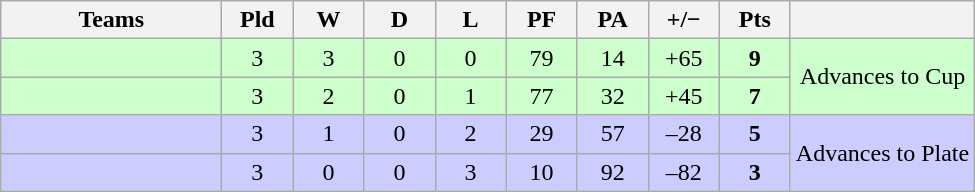<table class="wikitable" style="text-align: center;">
<tr>
<th width="140">Teams</th>
<th width="40">Pld</th>
<th width="40">W</th>
<th width="40">D</th>
<th width="40">L</th>
<th width="40">PF</th>
<th width="40">PA</th>
<th width="40">+/−</th>
<th width="40">Pts</th>
<th></th>
</tr>
<tr bgcolor="ccffcc">
<td align="left"></td>
<td>3</td>
<td>3</td>
<td>0</td>
<td>0</td>
<td>79</td>
<td>14</td>
<td>+65</td>
<td><strong>9</strong></td>
<td rowspan="2">Advances to Cup</td>
</tr>
<tr bgcolor="ccffcc">
<td align="left"></td>
<td>3</td>
<td>2</td>
<td>0</td>
<td>1</td>
<td>77</td>
<td>32</td>
<td>+45</td>
<td><strong>7</strong></td>
</tr>
<tr bgcolor="ccccff">
<td align="left"></td>
<td>3</td>
<td>1</td>
<td>0</td>
<td>2</td>
<td>29</td>
<td>57</td>
<td>–28</td>
<td><strong>5</strong></td>
<td rowspan="2">Advances to Plate</td>
</tr>
<tr bgcolor="ccccff">
<td align="left"></td>
<td>3</td>
<td>0</td>
<td>0</td>
<td>3</td>
<td>10</td>
<td>92</td>
<td>–82</td>
<td><strong>3</strong></td>
</tr>
</table>
